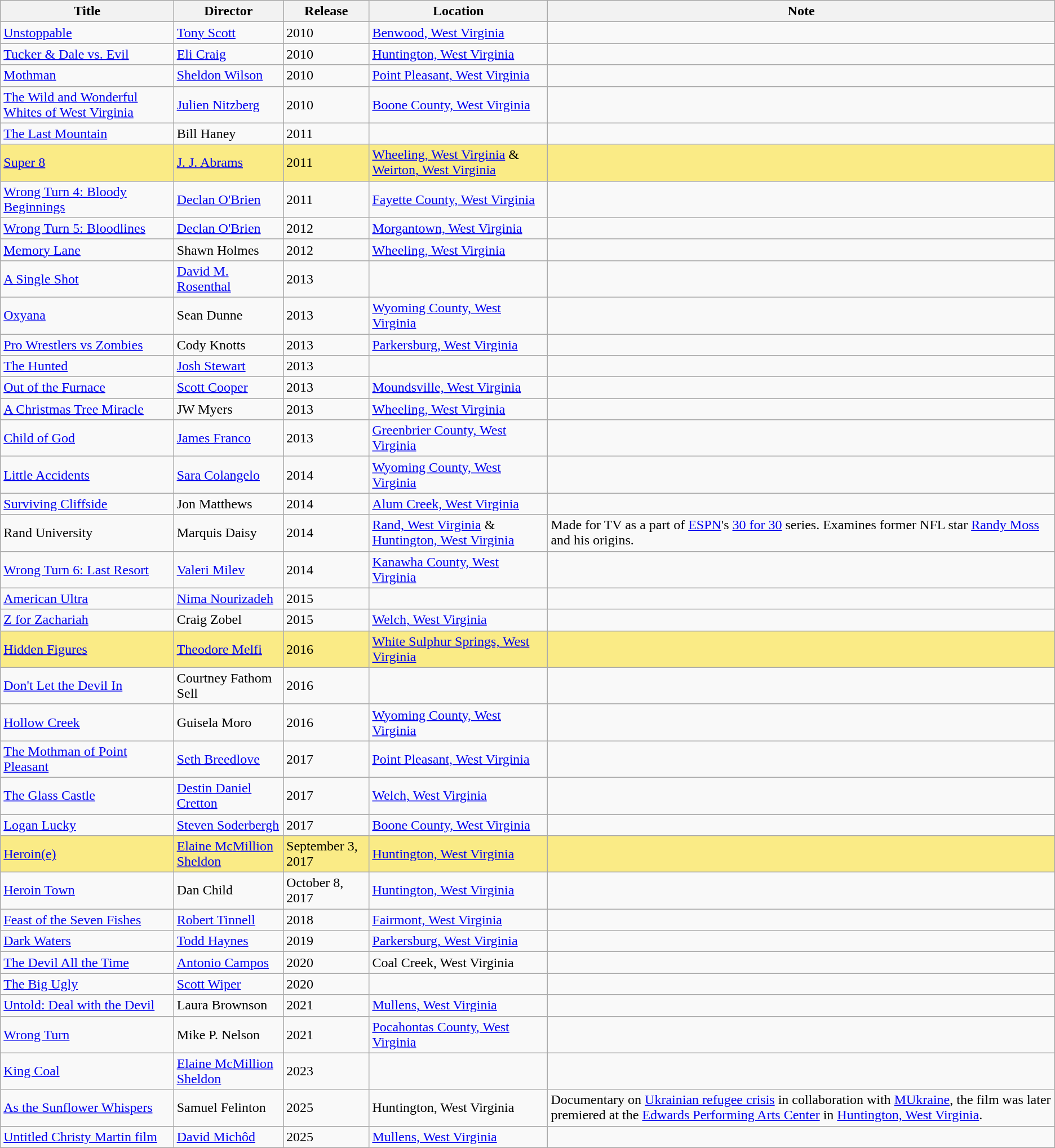<table class="wikitable sortable">
<tr>
<th>Title</th>
<th>Director</th>
<th>Release</th>
<th>Location</th>
<th>Note</th>
</tr>
<tr>
<td><a href='#'>Unstoppable</a></td>
<td><a href='#'>Tony Scott</a></td>
<td>2010</td>
<td><a href='#'>Benwood, West Virginia</a></td>
<td></td>
</tr>
<tr>
<td><a href='#'>Tucker & Dale vs. Evil</a></td>
<td><a href='#'>Eli Craig</a></td>
<td>2010</td>
<td><a href='#'>Huntington, West Virginia</a></td>
<td></td>
</tr>
<tr>
<td><a href='#'>Mothman</a></td>
<td><a href='#'>Sheldon Wilson</a></td>
<td>2010</td>
<td><a href='#'>Point Pleasant, West Virginia</a></td>
<td></td>
</tr>
<tr>
<td><a href='#'>The Wild and Wonderful Whites of West Virginia</a></td>
<td><a href='#'>Julien Nitzberg</a></td>
<td>2010</td>
<td><a href='#'>Boone County, West Virginia</a></td>
<td></td>
</tr>
<tr>
<td><a href='#'>The Last Mountain</a></td>
<td>Bill Haney</td>
<td>2011</td>
<td></td>
<td></td>
</tr>
<tr style="background:#FAEB86;">
<td><a href='#'>Super 8</a></td>
<td><a href='#'>J. J. Abrams</a></td>
<td>2011</td>
<td><a href='#'>Wheeling, West Virginia</a> & <a href='#'>Weirton, West Virginia</a></td>
<td></td>
</tr>
<tr>
<td><a href='#'>Wrong Turn 4: Bloody Beginnings</a></td>
<td><a href='#'>Declan O'Brien</a></td>
<td>2011</td>
<td><a href='#'>Fayette County, West Virginia</a></td>
<td></td>
</tr>
<tr>
<td><a href='#'>Wrong Turn 5: Bloodlines</a></td>
<td><a href='#'>Declan O'Brien</a></td>
<td>2012</td>
<td><a href='#'>Morgantown, West Virginia</a></td>
<td></td>
</tr>
<tr>
<td><a href='#'>Memory Lane</a></td>
<td>Shawn Holmes</td>
<td>2012</td>
<td><a href='#'>Wheeling, West Virginia</a></td>
<td></td>
</tr>
<tr>
<td><a href='#'>A Single Shot</a></td>
<td><a href='#'>David M. Rosenthal</a></td>
<td>2013</td>
<td></td>
<td></td>
</tr>
<tr>
<td><a href='#'>Oxyana</a></td>
<td>Sean Dunne</td>
<td>2013</td>
<td><a href='#'>Wyoming County, West Virginia</a></td>
<td></td>
</tr>
<tr>
<td><a href='#'>Pro Wrestlers vs Zombies</a></td>
<td>Cody Knotts</td>
<td>2013</td>
<td><a href='#'>Parkersburg, West Virginia</a></td>
<td></td>
</tr>
<tr>
<td><a href='#'>The Hunted</a></td>
<td><a href='#'>Josh Stewart</a></td>
<td>2013</td>
<td></td>
<td></td>
</tr>
<tr>
<td><a href='#'>Out of the Furnace</a></td>
<td><a href='#'>Scott Cooper</a></td>
<td>2013</td>
<td><a href='#'>Moundsville, West Virginia</a></td>
<td></td>
</tr>
<tr>
<td><a href='#'>A Christmas Tree Miracle</a></td>
<td>JW Myers</td>
<td>2013</td>
<td><a href='#'>Wheeling, West Virginia</a></td>
<td></td>
</tr>
<tr>
<td><a href='#'>Child of God</a></td>
<td><a href='#'>James Franco</a></td>
<td>2013</td>
<td><a href='#'>Greenbrier County, West Virginia</a></td>
<td></td>
</tr>
<tr>
<td><a href='#'>Little Accidents</a></td>
<td><a href='#'>Sara Colangelo</a></td>
<td>2014</td>
<td><a href='#'>Wyoming County, West Virginia</a></td>
<td></td>
</tr>
<tr>
<td><a href='#'>Surviving Cliffside</a></td>
<td>Jon Matthews</td>
<td>2014</td>
<td><a href='#'>Alum Creek, West Virginia</a></td>
<td></td>
</tr>
<tr>
<td>Rand University</td>
<td>Marquis Daisy</td>
<td>2014</td>
<td><a href='#'>Rand, West Virginia</a> & <a href='#'>Huntington, West Virginia</a></td>
<td>Made for TV as a part of <a href='#'>ESPN</a>'s <a href='#'>30 for 30</a> series. Examines former NFL star <a href='#'>Randy Moss</a> and his origins.</td>
</tr>
<tr>
<td><a href='#'>Wrong Turn 6: Last Resort</a></td>
<td><a href='#'>Valeri Milev</a></td>
<td>2014</td>
<td><a href='#'>Kanawha County, West Virginia</a></td>
<td></td>
</tr>
<tr>
<td><a href='#'>American Ultra</a></td>
<td><a href='#'>Nima Nourizadeh</a></td>
<td>2015</td>
<td></td>
<td></td>
</tr>
<tr>
<td><a href='#'>Z for Zachariah</a></td>
<td>Craig Zobel</td>
<td>2015</td>
<td><a href='#'>Welch, West Virginia</a></td>
<td></td>
</tr>
<tr style="background:#FAEB86;">
<td><a href='#'>Hidden Figures</a></td>
<td><a href='#'>Theodore Melfi</a></td>
<td>2016</td>
<td><a href='#'>White Sulphur Springs, West Virginia</a></td>
<td></td>
</tr>
<tr>
<td><a href='#'>Don't Let the Devil In</a></td>
<td>Courtney Fathom Sell</td>
<td>2016</td>
<td></td>
</tr>
<tr>
<td><a href='#'>Hollow Creek</a></td>
<td>Guisela Moro</td>
<td>2016</td>
<td><a href='#'>Wyoming County, West Virginia</a></td>
<td></td>
</tr>
<tr>
<td><a href='#'>The Mothman of Point Pleasant</a></td>
<td><a href='#'>Seth Breedlove</a></td>
<td>2017</td>
<td><a href='#'>Point Pleasant, West Virginia</a></td>
<td></td>
</tr>
<tr>
<td><a href='#'>The Glass Castle</a></td>
<td><a href='#'>Destin Daniel Cretton</a></td>
<td>2017</td>
<td><a href='#'>Welch, West Virginia</a></td>
<td></td>
</tr>
<tr>
<td><a href='#'>Logan Lucky</a></td>
<td><a href='#'>Steven Soderbergh</a></td>
<td>2017</td>
<td><a href='#'>Boone County, West Virginia</a></td>
<td></td>
</tr>
<tr style="background:#FAEB86;">
<td><a href='#'>Heroin(e)</a></td>
<td><a href='#'>Elaine McMillion Sheldon</a></td>
<td>September 3, 2017</td>
<td><a href='#'>Huntington, West Virginia</a></td>
<td></td>
</tr>
<tr>
<td><a href='#'>Heroin Town</a></td>
<td>Dan Child</td>
<td>October 8, 2017</td>
<td><a href='#'>Huntington, West Virginia</a></td>
<td></td>
</tr>
<tr>
<td><a href='#'>Feast of the Seven Fishes</a></td>
<td><a href='#'>Robert Tinnell</a></td>
<td>2018</td>
<td><a href='#'>Fairmont, West Virginia</a></td>
<td></td>
</tr>
<tr>
<td><a href='#'>Dark Waters</a></td>
<td><a href='#'>Todd Haynes</a></td>
<td>2019</td>
<td><a href='#'>Parkersburg, West Virginia</a></td>
<td></td>
</tr>
<tr>
<td><a href='#'>The Devil All the Time</a></td>
<td><a href='#'>Antonio Campos</a></td>
<td>2020</td>
<td>Coal Creek, West Virginia</td>
<td></td>
</tr>
<tr>
<td><a href='#'>The Big Ugly</a></td>
<td><a href='#'>Scott Wiper</a></td>
<td>2020</td>
<td></td>
<td></td>
</tr>
<tr>
<td><a href='#'>Untold: Deal with the Devil</a></td>
<td>Laura Brownson</td>
<td>2021</td>
<td><a href='#'>Mullens, West Virginia</a></td>
<td></td>
</tr>
<tr>
<td><a href='#'>Wrong Turn</a></td>
<td>Mike P. Nelson</td>
<td>2021</td>
<td><a href='#'>Pocahontas County, West Virginia</a></td>
<td></td>
</tr>
<tr>
<td><a href='#'>King Coal</a></td>
<td><a href='#'>Elaine McMillion Sheldon</a></td>
<td>2023</td>
<td></td>
<td></td>
</tr>
<tr>
<td><a href='#'>As the Sunflower Whispers</a></td>
<td>Samuel Felinton</td>
<td>2025</td>
<td>Huntington, West Virginia</td>
<td>Documentary on <a href='#'>Ukrainian refugee crisis</a> in collaboration with <a href='#'>MUkraine</a>, the film was later premiered at the <a href='#'>Edwards Performing Arts Center</a> in <a href='#'>Huntington, West Virginia</a>.</td>
</tr>
<tr>
<td><a href='#'>Untitled Christy Martin film</a></td>
<td><a href='#'>David Michôd</a></td>
<td>2025</td>
<td><a href='#'>Mullens, West Virginia</a></td>
<td></td>
</tr>
</table>
